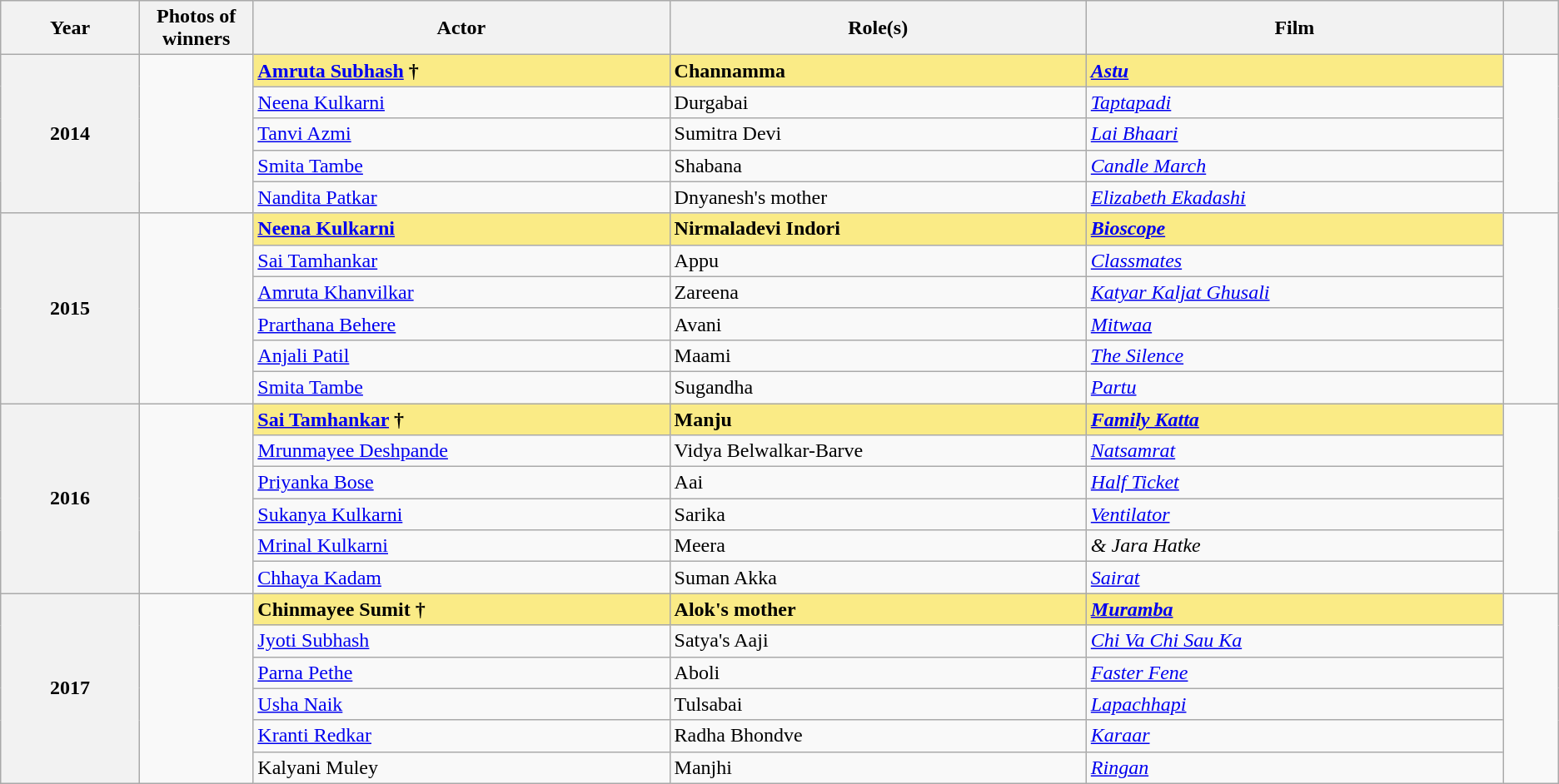<table class="wikitable sortable" style="text-align:left;">
<tr>
<th scope="col" style="width:5%; text-align:center;">Year</th>
<th scope="col" style="width:3%;text-align:center;">Photos of winners</th>
<th scope="col" style="width:15%;text-align:center;">Actor</th>
<th scope="col" style="width:15%;text-align:center;">Role(s)</th>
<th scope="col" style="width:15%;text-align:center;">Film</th>
<th scope="col" style="width:2%;" class="unsortable"></th>
</tr>
<tr>
<th scope="row" rowspan=5 style="text-align:center">2014</th>
<td rowspan=5 style="text-align:center"></td>
<td style="background:#FAEB86;"><strong><a href='#'>Amruta Subhash</a> †</strong></td>
<td style="background:#FAEB86;"><strong> Channamma</strong></td>
<td style="background:#FAEB86;"><strong><em><a href='#'>Astu</a></em></strong></td>
<td rowspan=5></td>
</tr>
<tr>
<td><a href='#'>Neena Kulkarni</a></td>
<td>Durgabai</td>
<td><em><a href='#'>Taptapadi</a></em></td>
</tr>
<tr>
<td><a href='#'>Tanvi Azmi</a></td>
<td>Sumitra Devi</td>
<td><em><a href='#'>Lai Bhaari</a></em></td>
</tr>
<tr>
<td><a href='#'>Smita Tambe</a></td>
<td>Shabana</td>
<td><em><a href='#'>Candle March</a></em></td>
</tr>
<tr>
<td><a href='#'>Nandita Patkar</a></td>
<td>Dnyanesh's mother</td>
<td><em><a href='#'>Elizabeth Ekadashi</a></em></td>
</tr>
<tr>
<th scope="row" rowspan=6 style="text-align:center">2015</th>
<td rowspan=6 style="text-align:center"></td>
<td style="background:#FAEB86;"><strong><a href='#'>Neena Kulkarni</a></strong> </td>
<td style="background:#FAEB86;"><strong>Nirmaladevi Indori</strong></td>
<td style="background:#FAEB86;"><strong><em><a href='#'>Bioscope</a></em></strong></td>
<td rowspan=6></td>
</tr>
<tr>
<td><a href='#'>Sai Tamhankar</a></td>
<td>Appu</td>
<td><em><a href='#'>Classmates</a></em></td>
</tr>
<tr>
<td><a href='#'>Amruta Khanvilkar</a></td>
<td>Zareena</td>
<td><em><a href='#'>Katyar Kaljat Ghusali</a></em></td>
</tr>
<tr>
<td><a href='#'>Prarthana Behere</a></td>
<td>Avani</td>
<td><em><a href='#'>Mitwaa</a></em></td>
</tr>
<tr>
<td><a href='#'>Anjali Patil</a></td>
<td>Maami</td>
<td><em><a href='#'>The Silence</a></em></td>
</tr>
<tr>
<td><a href='#'>Smita Tambe</a></td>
<td>Sugandha</td>
<td><em><a href='#'>Partu</a></em></td>
</tr>
<tr>
<th scope="row" rowspan=6 style="text-align:center">2016</th>
<td rowspan=6 style="text-align:center"></td>
<td style="background:#FAEB86;"><strong><a href='#'>Sai Tamhankar</a> †</strong></td>
<td style="background:#FAEB86;"><strong> Manju</strong></td>
<td style="background:#FAEB86;"><strong><em><a href='#'>Family Katta</a></em></strong></td>
<td rowspan=6></td>
</tr>
<tr>
<td><a href='#'>Mrunmayee Deshpande</a></td>
<td>Vidya Belwalkar-Barve</td>
<td><em><a href='#'>Natsamrat</a></em></td>
</tr>
<tr>
<td><a href='#'>Priyanka Bose</a></td>
<td>Aai</td>
<td><em><a href='#'>Half Ticket</a></em></td>
</tr>
<tr>
<td><a href='#'>Sukanya Kulkarni</a></td>
<td>Sarika</td>
<td><em><a href='#'>Ventilator</a></em></td>
</tr>
<tr>
<td><a href='#'>Mrinal Kulkarni</a></td>
<td>Meera</td>
<td><em>& Jara Hatke</em></td>
</tr>
<tr>
<td><a href='#'>Chhaya Kadam</a></td>
<td>Suman Akka</td>
<td><em><a href='#'>Sairat</a></em></td>
</tr>
<tr>
<th scope="row" rowspan=6 style="text-align:center">2017</th>
<td rowspan=6 style="text-align:center"></td>
<td style="background:#FAEB86;"><strong>Chinmayee Sumit †</strong></td>
<td style="background:#FAEB86;"><strong> Alok's mother</strong></td>
<td style="background:#FAEB86;"><strong><em><a href='#'>Muramba</a></em></strong></td>
<td rowspan=6></td>
</tr>
<tr>
<td><a href='#'>Jyoti Subhash</a></td>
<td>Satya's Aaji</td>
<td><em><a href='#'>Chi Va Chi Sau Ka</a></em></td>
</tr>
<tr>
<td><a href='#'>Parna Pethe</a></td>
<td>Aboli</td>
<td><em><a href='#'>Faster Fene</a></em></td>
</tr>
<tr>
<td><a href='#'>Usha Naik</a></td>
<td>Tulsabai</td>
<td><em><a href='#'>Lapachhapi</a></em></td>
</tr>
<tr>
<td><a href='#'>Kranti Redkar</a></td>
<td>Radha Bhondve</td>
<td><em><a href='#'>Karaar</a></em></td>
</tr>
<tr>
<td>Kalyani Muley</td>
<td>Manjhi</td>
<td><em><a href='#'>Ringan</a></em></td>
</tr>
</table>
